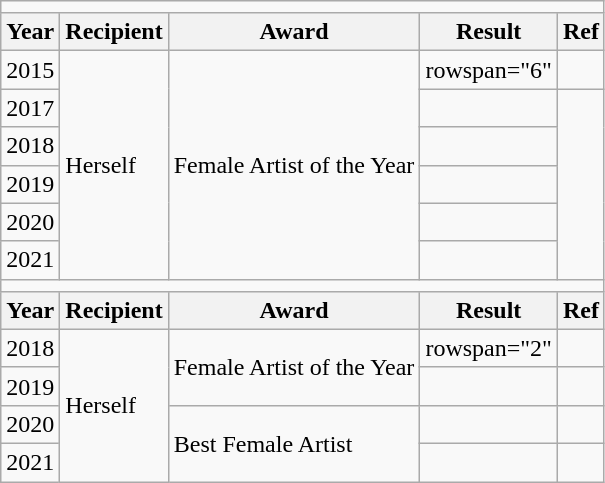<table class ="wikitable">
<tr>
<td colspan="5" style="font-size:110%"></td>
</tr>
<tr>
<th>Year</th>
<th>Recipient</th>
<th>Award</th>
<th>Result</th>
<th>Ref</th>
</tr>
<tr>
<td>2015</td>
<td rowspan="6">Herself</td>
<td rowspan="6">Female Artist of the Year</td>
<td>rowspan="6"</td>
<td></td>
</tr>
<tr>
<td>2017</td>
<td></td>
</tr>
<tr>
<td>2018</td>
<td></td>
</tr>
<tr>
<td>2019</td>
<td></td>
</tr>
<tr>
<td>2020</td>
<td></td>
</tr>
<tr>
<td>2021</td>
<td></td>
</tr>
<tr>
<td colspan="5" style="font-size:110%"></td>
</tr>
<tr>
<th>Year</th>
<th>Recipient</th>
<th>Award</th>
<th>Result</th>
<th>Ref</th>
</tr>
<tr>
<td>2018</td>
<td rowspan="4">Herself</td>
<td rowspan="2">Female Artist of the Year</td>
<td>rowspan="2" </td>
<td></td>
</tr>
<tr>
<td>2019</td>
<td></td>
</tr>
<tr>
<td>2020</td>
<td rowspan="2">Best Female Artist</td>
<td></td>
<td></td>
</tr>
<tr>
<td>2021</td>
<td></td>
<td></td>
</tr>
</table>
